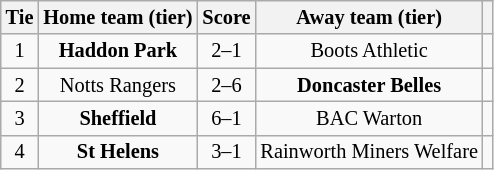<table class="wikitable" style="text-align:center; font-size:85%">
<tr>
<th>Tie</th>
<th>Home team (tier)</th>
<th>Score</th>
<th>Away team (tier)</th>
<th></th>
</tr>
<tr>
<td align="center">1</td>
<td><strong>Haddon Park</strong></td>
<td align="center">2–1</td>
<td>Boots Athletic</td>
<td></td>
</tr>
<tr>
<td align="center">2</td>
<td>Notts Rangers</td>
<td align="center">2–6</td>
<td><strong>Doncaster Belles</strong></td>
<td></td>
</tr>
<tr>
<td align="center">3</td>
<td><strong>Sheffield</strong></td>
<td align="center">6–1</td>
<td>BAC Warton</td>
<td></td>
</tr>
<tr>
<td align="center">4</td>
<td><strong>St Helens</strong></td>
<td align="center">3–1</td>
<td>Rainworth Miners Welfare</td>
<td></td>
</tr>
</table>
